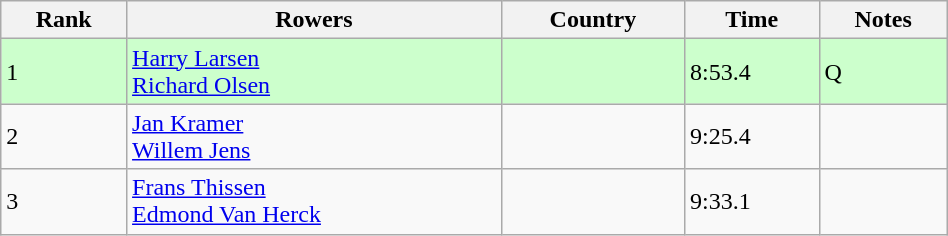<table class="wikitable" width=50%>
<tr>
<th>Rank</th>
<th>Rowers</th>
<th>Country</th>
<th>Time</th>
<th>Notes</th>
</tr>
<tr bgcolor=ccffcc>
<td>1</td>
<td><a href='#'>Harry Larsen</a><br><a href='#'>Richard Olsen</a></td>
<td></td>
<td>8:53.4</td>
<td>Q</td>
</tr>
<tr>
<td>2</td>
<td><a href='#'>Jan Kramer</a><br><a href='#'>Willem Jens</a></td>
<td></td>
<td>9:25.4</td>
<td></td>
</tr>
<tr>
<td>3</td>
<td><a href='#'>Frans Thissen</a><br><a href='#'>Edmond Van Herck</a></td>
<td></td>
<td>9:33.1</td>
<td></td>
</tr>
</table>
